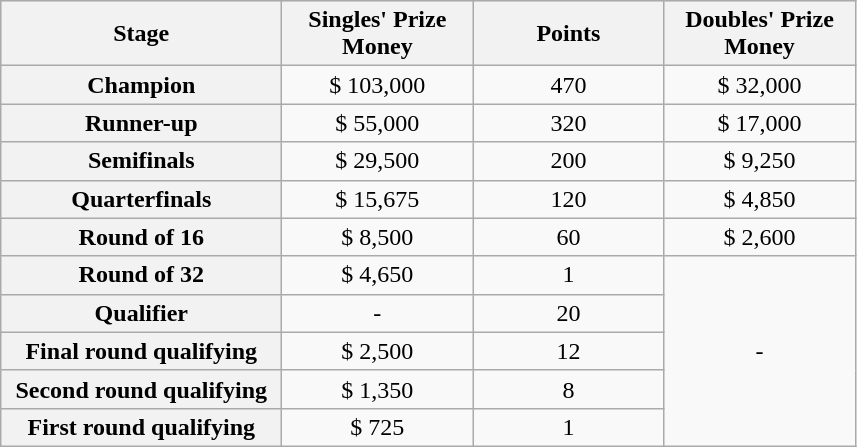<table class="wikitable">
<tr style="background:#d1e4fd;">
<th style="width:180px;">Stage</th>
<th style="width:120px;">Singles' Prize Money</th>
<th style="width:120px;">Points</th>
<th style="width:120px;">Doubles' Prize Money</th>
</tr>
<tr style="text-align:center;">
<th>Champion</th>
<td>$ 103,000</td>
<td>470</td>
<td>$ 32,000</td>
</tr>
<tr style="text-align:center;">
<th>Runner-up</th>
<td>$ 55,000</td>
<td>320</td>
<td>$ 17,000</td>
</tr>
<tr style="text-align:center;">
<th>Semifinals</th>
<td>$ 29,500</td>
<td>200</td>
<td>$ 9,250</td>
</tr>
<tr style="text-align:center;">
<th>Quarterfinals</th>
<td>$ 15,675</td>
<td>120</td>
<td>$ 4,850</td>
</tr>
<tr style="text-align:center;">
<th>Round of 16</th>
<td>$ 8,500</td>
<td>60</td>
<td>$ 2,600</td>
</tr>
<tr style="text-align:center;">
<th>Round of 32</th>
<td>$ 4,650</td>
<td>1</td>
<td rowspan=5>-</td>
</tr>
<tr style="text-align:center;">
<th>Qualifier</th>
<td>-</td>
<td>20</td>
</tr>
<tr style="text-align:center;">
<th>Final round qualifying</th>
<td>$ 2,500</td>
<td>12</td>
</tr>
<tr style="text-align:center;">
<th>Second round qualifying</th>
<td>$ 1,350</td>
<td>8</td>
</tr>
<tr style="text-align:center;">
<th>First round qualifying</th>
<td>$ 725</td>
<td>1</td>
</tr>
</table>
